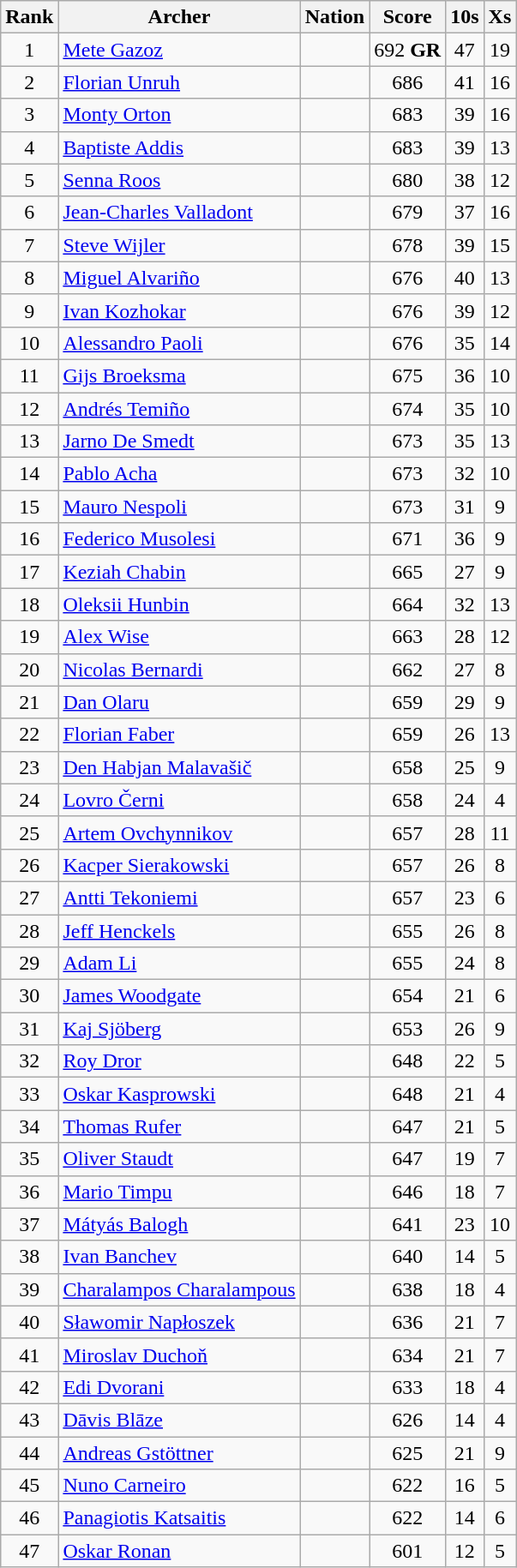<table class="wikitable sortable" style="text-align:center">
<tr>
<th>Rank</th>
<th>Archer</th>
<th>Nation</th>
<th>Score</th>
<th>10s</th>
<th>Xs</th>
</tr>
<tr>
<td>1</td>
<td align=left><a href='#'>Mete Gazoz</a></td>
<td align=left></td>
<td>692 <strong>GR</strong></td>
<td>47</td>
<td>19</td>
</tr>
<tr>
<td>2</td>
<td align=left><a href='#'>Florian Unruh</a></td>
<td align=left></td>
<td>686</td>
<td>41</td>
<td>16</td>
</tr>
<tr>
<td>3</td>
<td align=left><a href='#'>Monty Orton</a></td>
<td align=left></td>
<td>683</td>
<td>39</td>
<td>16</td>
</tr>
<tr>
<td>4</td>
<td align=left><a href='#'>Baptiste Addis</a></td>
<td align=left></td>
<td>683</td>
<td>39</td>
<td>13</td>
</tr>
<tr>
<td>5</td>
<td align=left><a href='#'>Senna Roos</a></td>
<td align=left></td>
<td>680</td>
<td>38</td>
<td>12</td>
</tr>
<tr>
<td>6</td>
<td align=left><a href='#'>Jean-Charles Valladont</a></td>
<td align=left></td>
<td>679</td>
<td>37</td>
<td>16</td>
</tr>
<tr>
<td>7</td>
<td align=left><a href='#'>Steve Wijler</a></td>
<td align=left></td>
<td>678</td>
<td>39</td>
<td>15</td>
</tr>
<tr>
<td>8</td>
<td align=left><a href='#'>Miguel Alvariño</a></td>
<td align=left></td>
<td>676</td>
<td>40</td>
<td>13</td>
</tr>
<tr>
<td>9</td>
<td align=left><a href='#'>Ivan Kozhokar</a></td>
<td align=left></td>
<td>676</td>
<td>39</td>
<td>12</td>
</tr>
<tr>
<td>10</td>
<td align=left><a href='#'>Alessandro Paoli</a></td>
<td align=left></td>
<td>676</td>
<td>35</td>
<td>14</td>
</tr>
<tr>
<td>11</td>
<td align=left><a href='#'>Gijs Broeksma</a></td>
<td align=left></td>
<td>675</td>
<td>36</td>
<td>10</td>
</tr>
<tr>
<td>12</td>
<td align=left><a href='#'>Andrés Temiño</a></td>
<td align=left></td>
<td>674</td>
<td>35</td>
<td>10</td>
</tr>
<tr>
<td>13</td>
<td align=left><a href='#'>Jarno De Smedt</a></td>
<td align=left></td>
<td>673</td>
<td>35</td>
<td>13</td>
</tr>
<tr>
<td>14</td>
<td align=left><a href='#'>Pablo Acha</a></td>
<td align=left></td>
<td>673</td>
<td>32</td>
<td>10</td>
</tr>
<tr>
<td>15</td>
<td align=left><a href='#'>Mauro Nespoli</a></td>
<td align=left></td>
<td>673</td>
<td>31</td>
<td>9</td>
</tr>
<tr>
<td>16</td>
<td align=left><a href='#'>Federico Musolesi</a></td>
<td align=left></td>
<td>671</td>
<td>36</td>
<td>9</td>
</tr>
<tr>
<td>17</td>
<td align=left><a href='#'>Keziah Chabin</a></td>
<td align=left></td>
<td>665</td>
<td>27</td>
<td>9</td>
</tr>
<tr>
<td>18</td>
<td align=left><a href='#'>Oleksii Hunbin</a></td>
<td align=left></td>
<td>664</td>
<td>32</td>
<td>13</td>
</tr>
<tr>
<td>19</td>
<td align=left><a href='#'>Alex Wise</a></td>
<td align=left></td>
<td>663</td>
<td>28</td>
<td>12</td>
</tr>
<tr>
<td>20</td>
<td align=left><a href='#'>Nicolas Bernardi</a></td>
<td align=left></td>
<td>662</td>
<td>27</td>
<td>8</td>
</tr>
<tr>
<td>21</td>
<td align=left><a href='#'>Dan Olaru</a></td>
<td align=left></td>
<td>659</td>
<td>29</td>
<td>9</td>
</tr>
<tr>
<td>22</td>
<td align=left><a href='#'>Florian Faber</a></td>
<td align=left></td>
<td>659</td>
<td>26</td>
<td>13</td>
</tr>
<tr>
<td>23</td>
<td align=left><a href='#'>Den Habjan Malavašič</a></td>
<td align=left></td>
<td>658</td>
<td>25</td>
<td>9</td>
</tr>
<tr>
<td>24</td>
<td align=left><a href='#'>Lovro Černi</a></td>
<td align=left></td>
<td>658</td>
<td>24</td>
<td>4</td>
</tr>
<tr>
<td>25</td>
<td align=left><a href='#'>Artem Ovchynnikov</a></td>
<td align=left></td>
<td>657</td>
<td>28</td>
<td>11</td>
</tr>
<tr>
<td>26</td>
<td align=left><a href='#'>Kacper Sierakowski</a></td>
<td align=left></td>
<td>657</td>
<td>26</td>
<td>8</td>
</tr>
<tr>
<td>27</td>
<td align=left><a href='#'>Antti Tekoniemi</a></td>
<td align=left></td>
<td>657</td>
<td>23</td>
<td>6</td>
</tr>
<tr>
<td>28</td>
<td align=left><a href='#'>Jeff Henckels</a></td>
<td align=left></td>
<td>655</td>
<td>26</td>
<td>8</td>
</tr>
<tr>
<td>29</td>
<td align=left><a href='#'>Adam Li</a></td>
<td align=left></td>
<td>655</td>
<td>24</td>
<td>8</td>
</tr>
<tr>
<td>30</td>
<td align=left><a href='#'>James Woodgate</a></td>
<td align=left></td>
<td>654</td>
<td>21</td>
<td>6</td>
</tr>
<tr>
<td>31</td>
<td align=left><a href='#'>Kaj Sjöberg</a></td>
<td align=left></td>
<td>653</td>
<td>26</td>
<td>9</td>
</tr>
<tr>
<td>32</td>
<td align=left><a href='#'>Roy Dror</a></td>
<td align=left></td>
<td>648</td>
<td>22</td>
<td>5</td>
</tr>
<tr>
<td>33</td>
<td align=left><a href='#'>Oskar Kasprowski</a></td>
<td align=left></td>
<td>648</td>
<td>21</td>
<td>4</td>
</tr>
<tr>
<td>34</td>
<td align=left><a href='#'>Thomas Rufer</a></td>
<td align=left></td>
<td>647</td>
<td>21</td>
<td>5</td>
</tr>
<tr>
<td>35</td>
<td align=left><a href='#'>Oliver Staudt</a></td>
<td align=left></td>
<td>647</td>
<td>19</td>
<td>7</td>
</tr>
<tr>
<td>36</td>
<td align=left><a href='#'>Mario Timpu</a></td>
<td align=left></td>
<td>646</td>
<td>18</td>
<td>7</td>
</tr>
<tr>
<td>37</td>
<td align=left><a href='#'>Mátyás Balogh</a></td>
<td align=left></td>
<td>641</td>
<td>23</td>
<td>10</td>
</tr>
<tr>
<td>38</td>
<td align=left><a href='#'>Ivan Banchev</a></td>
<td align=left></td>
<td>640</td>
<td>14</td>
<td>5</td>
</tr>
<tr>
<td>39</td>
<td align=left><a href='#'>Charalampos Charalampous</a></td>
<td align=left></td>
<td>638</td>
<td>18</td>
<td>4</td>
</tr>
<tr>
<td>40</td>
<td align=left><a href='#'>Sławomir Napłoszek</a></td>
<td align=left></td>
<td>636</td>
<td>21</td>
<td>7</td>
</tr>
<tr>
<td>41</td>
<td align=left><a href='#'>Miroslav Duchoň</a></td>
<td align=left></td>
<td>634</td>
<td>21</td>
<td>7</td>
</tr>
<tr>
<td>42</td>
<td align=left><a href='#'>Edi Dvorani</a></td>
<td align=left></td>
<td>633</td>
<td>18</td>
<td>4</td>
</tr>
<tr>
<td>43</td>
<td align=left><a href='#'>Dāvis Blāze</a></td>
<td align=left></td>
<td>626</td>
<td>14</td>
<td>4</td>
</tr>
<tr>
<td>44</td>
<td align=left><a href='#'>Andreas Gstöttner</a></td>
<td align=left></td>
<td>625</td>
<td>21</td>
<td>9</td>
</tr>
<tr>
<td>45</td>
<td align=left><a href='#'>Nuno Carneiro</a></td>
<td align=left></td>
<td>622</td>
<td>16</td>
<td>5</td>
</tr>
<tr>
<td>46</td>
<td align=left><a href='#'>Panagiotis Katsaitis</a></td>
<td align=left></td>
<td>622</td>
<td>14</td>
<td>6</td>
</tr>
<tr>
<td>47</td>
<td align=left><a href='#'>Oskar Ronan</a></td>
<td align=left></td>
<td>601</td>
<td>12</td>
<td>5</td>
</tr>
</table>
